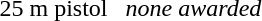<table>
<tr>
<td>25 m pistol</td>
<td></td>
<td></td>
<td align=center><em>none awarded</em></td>
</tr>
</table>
